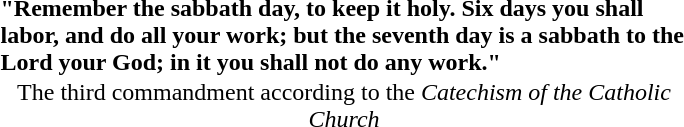<table class="toccolours" style="float: right; margin-left: 1em; margin-right: 0em; font-size: 100%; color:black; width:30em; max-width: 40%;" cellspacing="0">
<tr>
<td style="text-align: left; font-weight:bold; padding:0px 5px; vertical-align: top; font-size: large; color: gray;"></td>
<td><strong>"Remember the sabbath day, to keep it holy. Six days you shall labor, and do all your work; but the seventh day is a sabbath to the Lord your God; in it you shall not do any work."</strong></td>
<td style="text-align: left; font-weight:bold; padding:0px 5px; vertical-align: bottom; font-size: large; color: gray"></td>
</tr>
<tr>
<td colspan=3 style="text-align: center;">The third commandment according to the <em>Catechism of the Catholic Church</em></td>
</tr>
</table>
